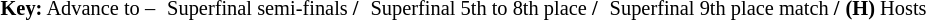<table style="font-size: 85%;">
<tr>
<td height=5></td>
</tr>
<tr>
<td><strong>Key:</strong> Advance to –</td>
<td></td>
<td>Superfinal semi-finals <strong>/</strong></td>
<td></td>
<td>Superfinal 5th to 8th place <strong>/</strong></td>
<td></td>
<td>Superfinal 9th place match <strong>/</strong></td>
<td><strong>(H)</strong> Hosts</td>
</tr>
</table>
